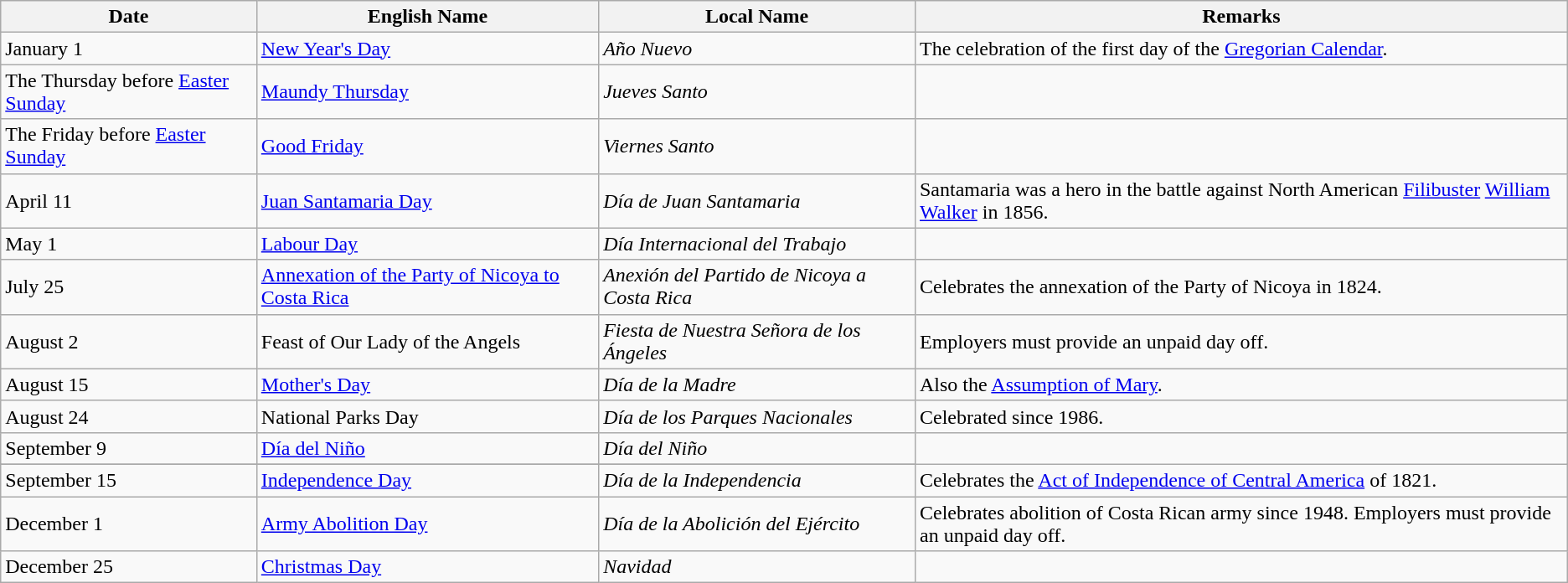<table class="wikitable">
<tr>
<th>Date</th>
<th>English Name</th>
<th>Local Name</th>
<th>Remarks</th>
</tr>
<tr>
<td>January 1</td>
<td><a href='#'>New Year's Day</a></td>
<td><em>Año Nuevo</em></td>
<td>The celebration of the first day of the <a href='#'>Gregorian Calendar</a>.</td>
</tr>
<tr>
<td>The Thursday before <a href='#'>Easter Sunday</a></td>
<td><a href='#'>Maundy Thursday</a></td>
<td><em>Jueves Santo</em></td>
<td></td>
</tr>
<tr>
<td>The Friday before <a href='#'>Easter Sunday</a></td>
<td><a href='#'>Good Friday</a></td>
<td><em>Viernes Santo</em></td>
<td></td>
</tr>
<tr>
<td>April 11</td>
<td><a href='#'>Juan Santamaria Day</a></td>
<td><em>Día de Juan Santamaria</em></td>
<td>Santamaria was a hero in the battle against North American <a href='#'>Filibuster</a> <a href='#'>William Walker</a> in 1856.</td>
</tr>
<tr>
<td>May 1</td>
<td><a href='#'>Labour Day</a></td>
<td><em>Día Internacional del Trabajo</em></td>
<td></td>
</tr>
<tr>
<td>July 25</td>
<td><a href='#'>Annexation of the Party of Nicoya to Costa Rica</a></td>
<td><em>Anexión del Partido de Nicoya a Costa Rica</em></td>
<td>Celebrates the annexation of the Party of Nicoya in 1824.</td>
</tr>
<tr>
<td>August 2</td>
<td>Feast of Our Lady of the Angels</td>
<td><em>Fiesta de Nuestra Señora de los Ángeles</em></td>
<td>Employers must provide an unpaid day off.</td>
</tr>
<tr>
<td>August 15</td>
<td><a href='#'>Mother's Day</a></td>
<td><em>Día de la Madre</em></td>
<td>Also the <a href='#'>Assumption of Mary</a>.</td>
</tr>
<tr>
<td>August 24</td>
<td>National Parks Day</td>
<td><em>Día de los Parques Nacionales</em></td>
<td>Celebrated since 1986.</td>
</tr>
<tr>
<td>September 9</td>
<td><a href='#'>Día del Niño</a></td>
<td><em>Día del Niño</em></td>
</tr>
<tr>
</tr>
<tr>
<td>September 15</td>
<td><a href='#'>Independence Day</a></td>
<td><em>Día de la Independencia</em></td>
<td>Celebrates the <a href='#'>Act of Independence of Central America</a> of 1821.</td>
</tr>
<tr>
<td>December 1</td>
<td><a href='#'>Army Abolition Day</a></td>
<td><em>Día de la Abolición del Ejército</em></td>
<td>Celebrates abolition of Costa Rican army since 1948. Employers must provide an unpaid day off.</td>
</tr>
<tr>
<td>December 25</td>
<td><a href='#'>Christmas Day</a></td>
<td><em>Navidad</em></td>
<td></td>
</tr>
</table>
